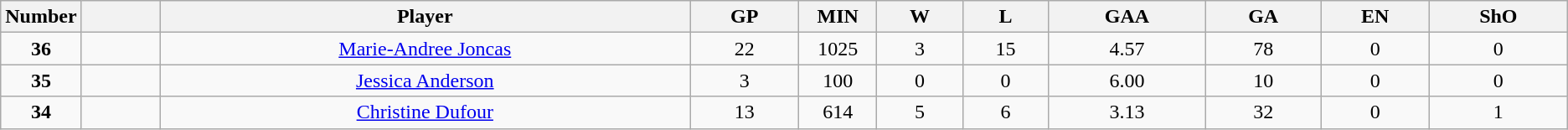<table class="wikitable" style="text-align:center">
<tr>
<th width=5%>Number</th>
<th width=5%></th>
<th !width=10%>Player</th>
<th !width=5%>GP</th>
<th ! width=5%>MIN</th>
<th !width=5%>W</th>
<th !width=5%>L</th>
<th !width=5%>GAA</th>
<th !width=5%>GA</th>
<th !width=5%>EN</th>
<th !width=5%>ShO</th>
</tr>
<tr>
<td><strong>36</strong></td>
<td></td>
<td><a href='#'>Marie-Andree Joncas</a></td>
<td>22</td>
<td>1025</td>
<td>3</td>
<td>15</td>
<td>4.57</td>
<td>78</td>
<td>0</td>
<td>0</td>
</tr>
<tr>
<td><strong>35</strong></td>
<td></td>
<td><a href='#'>Jessica Anderson</a></td>
<td>3</td>
<td>100</td>
<td>0</td>
<td>0</td>
<td>6.00</td>
<td>10</td>
<td>0</td>
<td>0</td>
</tr>
<tr>
<td><strong>34</strong></td>
<td></td>
<td><a href='#'>Christine Dufour</a></td>
<td>13</td>
<td>614</td>
<td>5</td>
<td>6</td>
<td>3.13</td>
<td>32</td>
<td>0</td>
<td>1</td>
</tr>
</table>
